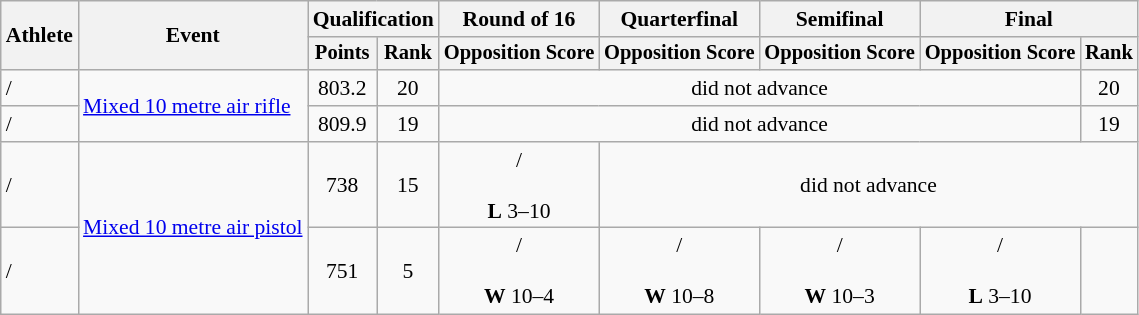<table class="wikitable" style="text-align:center; font-size:90%">
<tr>
<th rowspan="2">Athlete</th>
<th rowspan="2">Event</th>
<th colspan="2">Qualification</th>
<th>Round of 16</th>
<th>Quarterfinal</th>
<th>Semifinal</th>
<th colspan="2">Final</th>
</tr>
<tr style="font-size:95%">
<th>Points</th>
<th>Rank</th>
<th>Opposition Score</th>
<th>Opposition Score</th>
<th>Opposition Score</th>
<th>Opposition Score</th>
<th>Rank</th>
</tr>
<tr>
<td align=left> /<br></td>
<td align=left rowspan=2><a href='#'>Mixed 10 metre air rifle</a></td>
<td>803.2</td>
<td>20</td>
<td colspan=4>did not advance</td>
<td>20</td>
</tr>
<tr>
<td align=left> /<br></td>
<td>809.9</td>
<td>19</td>
<td colspan=4>did not advance</td>
<td>19</td>
</tr>
<tr>
<td align=left> /<br></td>
<td align=left rowspan=2><a href='#'>Mixed 10 metre air pistol</a></td>
<td>738</td>
<td>15</td>
<td> / <br><br><strong>L</strong> 3–10</td>
<td colspan=4>did not advance</td>
</tr>
<tr>
<td align=left> /<br></td>
<td>751</td>
<td>5</td>
<td> / <br><br><strong>W</strong> 10–4</td>
<td> / <br><br><strong>W</strong> 10–8</td>
<td> / <br><br><strong>W</strong> 10–3</td>
<td> / <br><br><strong>L</strong> 3–10</td>
<td></td>
</tr>
</table>
